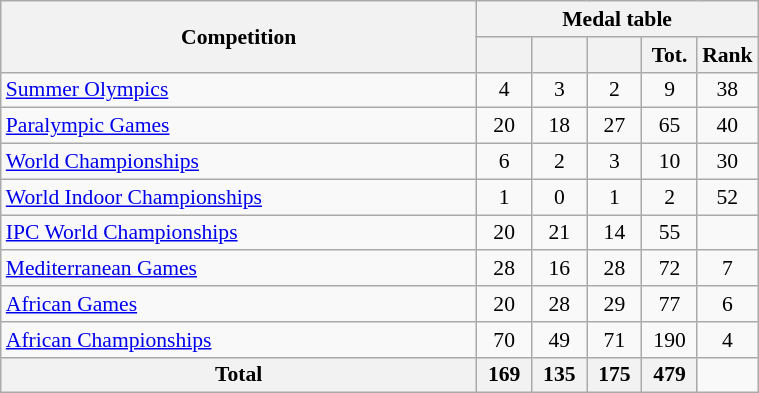<table class="wikitable" width=40% style="font-size:90%; text-align:center;">
<tr>
<th rowspan=2>Competition</th>
<th colspan=5>Medal table</th>
</tr>
<tr>
<th width=30></th>
<th width=30></th>
<th width=30></th>
<th width=30>Tot.</th>
<th width=30>Rank</th>
</tr>
<tr>
<td align=left><a href='#'>Summer Olympics</a></td>
<td>4</td>
<td>3</td>
<td>2</td>
<td>9</td>
<td>38</td>
</tr>
<tr>
<td align=left><a href='#'>Paralympic Games</a></td>
<td>20</td>
<td>18</td>
<td>27</td>
<td>65</td>
<td>40</td>
</tr>
<tr>
<td align=left><a href='#'>World Championships</a></td>
<td>6</td>
<td>2</td>
<td>3</td>
<td>10</td>
<td>30</td>
</tr>
<tr>
<td align=left><a href='#'>World Indoor Championships</a></td>
<td>1</td>
<td>0</td>
<td>1</td>
<td>2</td>
<td>52</td>
</tr>
<tr>
<td align=left><a href='#'>IPC World Championships</a></td>
<td>20</td>
<td>21</td>
<td>14</td>
<td>55</td>
<td></td>
</tr>
<tr>
<td align=left><a href='#'>Mediterranean Games</a></td>
<td>28</td>
<td>16</td>
<td>28</td>
<td>72</td>
<td>7</td>
</tr>
<tr>
<td align=left><a href='#'>African Games</a></td>
<td>20</td>
<td>28</td>
<td>29</td>
<td>77</td>
<td>6</td>
</tr>
<tr>
<td align=left><a href='#'>African Championships</a></td>
<td>70</td>
<td>49</td>
<td>71</td>
<td>190</td>
<td>4</td>
</tr>
<tr>
<th align=center>Total</th>
<th>169</th>
<th>135</th>
<th>175</th>
<th>479</th>
</tr>
</table>
